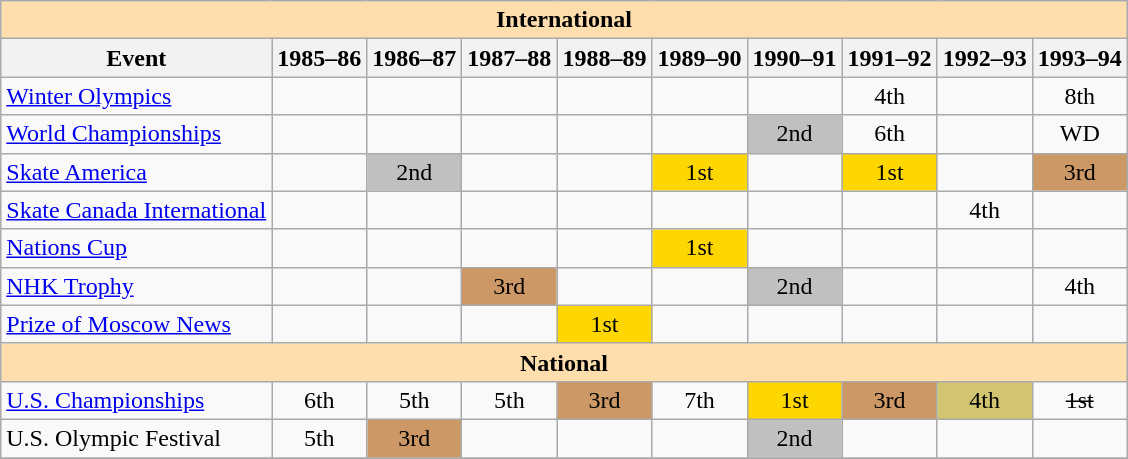<table class="wikitable" style="text-align:center">
<tr>
<th colspan="10" style="background:#ffdead; text-align:center;">International</th>
</tr>
<tr>
<th>Event</th>
<th>1985–86</th>
<th>1986–87</th>
<th>1987–88</th>
<th>1988–89</th>
<th>1989–90</th>
<th>1990–91</th>
<th>1991–92</th>
<th>1992–93</th>
<th>1993–94</th>
</tr>
<tr>
<td align=left><a href='#'>Winter Olympics</a></td>
<td></td>
<td></td>
<td></td>
<td></td>
<td></td>
<td></td>
<td>4th</td>
<td></td>
<td>8th</td>
</tr>
<tr>
<td align=left><a href='#'>World Championships</a></td>
<td></td>
<td></td>
<td></td>
<td></td>
<td></td>
<td style="background:silver;">2nd</td>
<td>6th</td>
<td></td>
<td>WD</td>
</tr>
<tr>
<td align=left><a href='#'>Skate America</a></td>
<td></td>
<td style="background:silver;">2nd</td>
<td></td>
<td></td>
<td style="background:gold;">1st</td>
<td></td>
<td style="background:gold;">1st</td>
<td></td>
<td style="background:#c96;">3rd</td>
</tr>
<tr>
<td align=left><a href='#'>Skate Canada International</a></td>
<td></td>
<td></td>
<td></td>
<td></td>
<td></td>
<td></td>
<td></td>
<td>4th</td>
<td></td>
</tr>
<tr>
<td align=left><a href='#'>Nations Cup</a></td>
<td></td>
<td></td>
<td></td>
<td></td>
<td style="background:gold;">1st</td>
<td></td>
<td></td>
<td></td>
<td></td>
</tr>
<tr>
<td align=left><a href='#'>NHK Trophy</a></td>
<td></td>
<td></td>
<td style="background:#c96;">3rd</td>
<td></td>
<td></td>
<td style="background:silver;">2nd</td>
<td></td>
<td></td>
<td>4th</td>
</tr>
<tr>
<td align=left><a href='#'>Prize of Moscow News</a></td>
<td></td>
<td></td>
<td></td>
<td style="background:gold;">1st</td>
<td></td>
<td></td>
<td></td>
<td></td>
<td></td>
</tr>
<tr>
<th colspan="10" style="background:#ffdead; text-align:center;">National</th>
</tr>
<tr>
<td align=left><a href='#'>U.S. Championships</a></td>
<td>6th</td>
<td>5th</td>
<td>5th</td>
<td style="background:#c96;">3rd</td>
<td>7th</td>
<td style="background:gold;">1st</td>
<td style="background:#c96;">3rd</td>
<td style=background:#d1c571;">4th</td>
<td><s>1st</s></td>
</tr>
<tr>
<td align=left>U.S. Olympic Festival</td>
<td>5th</td>
<td style="background:#c96;">3rd</td>
<td></td>
<td></td>
<td></td>
<td 1st style="background:silver;">2nd</td>
<td></td>
<td></td>
<td></td>
</tr>
<tr>
</tr>
</table>
